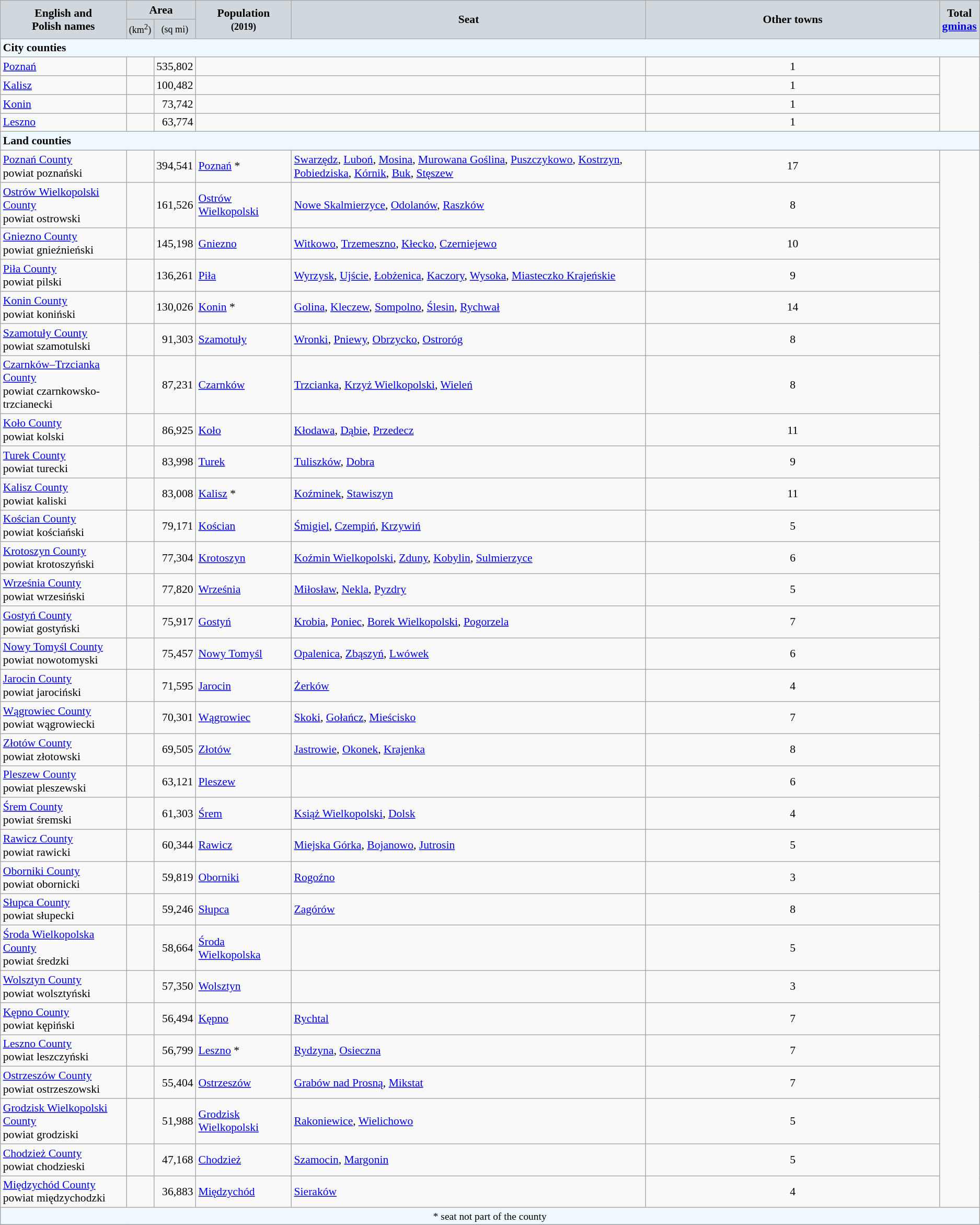<table class="wikitable" style="font-size:90%">
<tr bgcolor="D0D8DD">
<td align="center" rowspan=2><strong>English and<br> Polish names</strong></td>
<td align="center" colspan=2><strong>Area</strong></td>
<td align="center" rowspan=2><strong>Population<br> <small>(2019)</small></strong></td>
<td align="center" rowspan=2><strong>Seat</strong></td>
<td width="30%" align="center" rowspan=2><strong>Other towns</strong></td>
<td align="center" rowspan=2><strong>Total<br> <a href='#'>gminas</a></strong></td>
</tr>
<tr bgcolor="D0D8DD">
<td align="center"><small>(km<sup>2</sup>)</small></td>
<td align="center"><small>(sq mi)</small></td>
</tr>
<tr bgcolor="F0F8FF">
<td colspan=7><strong>City counties</strong></td>
</tr>
<tr>
<td><a href='#'>Poznań</a></td>
<td></td>
<td align="right">535,802</td>
<td colspan=2></td>
<td align="center">1</td>
</tr>
<tr>
<td><a href='#'>Kalisz</a></td>
<td></td>
<td align="right">100,482</td>
<td colspan=2></td>
<td align="center">1</td>
</tr>
<tr>
<td><a href='#'>Konin</a></td>
<td></td>
<td align="right">73,742</td>
<td colspan=2></td>
<td align="center">1</td>
</tr>
<tr>
<td><a href='#'>Leszno</a></td>
<td></td>
<td align="right">63,774</td>
<td colspan=2></td>
<td align="center">1</td>
</tr>
<tr bgcolor="F0F8FF">
<td colspan=7><strong>Land counties</strong></td>
</tr>
<tr>
<td><a href='#'>Poznań County</a><br> powiat poznański</td>
<td></td>
<td align="right">394,541</td>
<td><a href='#'>Poznań</a> *</td>
<td><a href='#'>Swarzędz</a>, <a href='#'>Luboń</a>, <a href='#'>Mosina</a>, <a href='#'>Murowana Goślina</a>, <a href='#'>Puszczykowo</a>, <a href='#'>Kostrzyn</a>, <a href='#'>Pobiedziska</a>, <a href='#'>Kórnik</a>, <a href='#'>Buk</a>, <a href='#'>Stęszew</a></td>
<td align="center">17</td>
</tr>
<tr>
<td><a href='#'>Ostrów Wielkopolski County</a><br> powiat ostrowski</td>
<td></td>
<td align="right">161,526</td>
<td><a href='#'>Ostrów Wielkopolski</a></td>
<td><a href='#'>Nowe Skalmierzyce</a>, <a href='#'>Odolanów</a>, <a href='#'>Raszków</a></td>
<td align="center">8</td>
</tr>
<tr>
<td><a href='#'>Gniezno County</a><br> powiat gnieźnieński</td>
<td></td>
<td align="right">145,198</td>
<td><a href='#'>Gniezno</a></td>
<td><a href='#'>Witkowo</a>, <a href='#'>Trzemeszno</a>, <a href='#'>Kłecko</a>, <a href='#'>Czerniejewo</a></td>
<td align="center">10</td>
</tr>
<tr>
<td><a href='#'>Piła County</a><br> powiat pilski</td>
<td></td>
<td align="right">136,261</td>
<td><a href='#'>Piła</a></td>
<td><a href='#'>Wyrzysk</a>, <a href='#'>Ujście</a>, <a href='#'>Łobżenica</a>, <a href='#'>Kaczory</a>, <a href='#'>Wysoka</a>, <a href='#'>Miasteczko Krajeńskie</a></td>
<td align="center">9</td>
</tr>
<tr>
<td><a href='#'>Konin County</a><br> powiat koniński</td>
<td></td>
<td align="right">130,026</td>
<td><a href='#'>Konin</a> *</td>
<td><a href='#'>Golina</a>, <a href='#'>Kleczew</a>, <a href='#'>Sompolno</a>, <a href='#'>Ślesin</a>, <a href='#'>Rychwał</a></td>
<td align="center">14</td>
</tr>
<tr>
<td><a href='#'>Szamotuły County</a><br> powiat szamotulski</td>
<td></td>
<td align="right">91,303</td>
<td><a href='#'>Szamotuły</a></td>
<td><a href='#'>Wronki</a>, <a href='#'>Pniewy</a>, <a href='#'>Obrzycko</a>, <a href='#'>Ostroróg</a></td>
<td align="center">8</td>
</tr>
<tr>
<td><a href='#'>Czarnków–Trzcianka County</a><br> powiat czarnkowsko-trzcianecki</td>
<td></td>
<td align="right">87,231</td>
<td><a href='#'>Czarnków</a></td>
<td><a href='#'>Trzcianka</a>, <a href='#'>Krzyż Wielkopolski</a>, <a href='#'>Wieleń</a></td>
<td align="center">8</td>
</tr>
<tr>
<td><a href='#'>Koło County</a><br> powiat kolski</td>
<td></td>
<td align="right">86,925</td>
<td><a href='#'>Koło</a></td>
<td><a href='#'>Kłodawa</a>, <a href='#'>Dąbie</a>, <a href='#'>Przedecz</a></td>
<td align="center">11</td>
</tr>
<tr>
<td><a href='#'>Turek County</a><br> powiat turecki</td>
<td></td>
<td align="right">83,998</td>
<td><a href='#'>Turek</a></td>
<td><a href='#'>Tuliszków</a>, <a href='#'>Dobra</a></td>
<td align="center">9</td>
</tr>
<tr>
<td><a href='#'>Kalisz County</a><br> powiat kaliski</td>
<td></td>
<td align="right">83,008</td>
<td><a href='#'>Kalisz</a> *</td>
<td><a href='#'>Koźminek</a>, <a href='#'>Stawiszyn</a></td>
<td align="center">11</td>
</tr>
<tr>
<td><a href='#'>Kościan County</a><br> powiat kościański</td>
<td></td>
<td align="right">79,171</td>
<td><a href='#'>Kościan</a></td>
<td><a href='#'>Śmigiel</a>, <a href='#'>Czempiń</a>, <a href='#'>Krzywiń</a></td>
<td align="center">5</td>
</tr>
<tr>
<td><a href='#'>Krotoszyn County</a><br> powiat krotoszyński</td>
<td></td>
<td align="right">77,304</td>
<td><a href='#'>Krotoszyn</a></td>
<td><a href='#'>Koźmin Wielkopolski</a>, <a href='#'>Zduny</a>, <a href='#'>Kobylin</a>, <a href='#'>Sulmierzyce</a></td>
<td align="center">6</td>
</tr>
<tr>
<td><a href='#'>Września County</a><br> powiat wrzesiński</td>
<td></td>
<td align="right">77,820</td>
<td><a href='#'>Września</a></td>
<td><a href='#'>Miłosław</a>, <a href='#'>Nekla</a>, <a href='#'>Pyzdry</a></td>
<td align="center">5</td>
</tr>
<tr>
<td><a href='#'>Gostyń County</a><br> powiat gostyński</td>
<td></td>
<td align="right">75,917</td>
<td><a href='#'>Gostyń</a></td>
<td><a href='#'>Krobia</a>, <a href='#'>Poniec</a>, <a href='#'>Borek Wielkopolski</a>, <a href='#'>Pogorzela</a></td>
<td align="center">7</td>
</tr>
<tr>
<td><a href='#'>Nowy Tomyśl County</a><br> powiat nowotomyski</td>
<td></td>
<td align="right">75,457</td>
<td><a href='#'>Nowy Tomyśl</a></td>
<td><a href='#'>Opalenica</a>, <a href='#'>Zbąszyń</a>, <a href='#'>Lwówek</a></td>
<td align="center">6</td>
</tr>
<tr>
<td><a href='#'>Jarocin County</a><br> powiat jarociński</td>
<td></td>
<td align="right">71,595</td>
<td><a href='#'>Jarocin</a></td>
<td><a href='#'>Żerków</a></td>
<td align="center">4</td>
</tr>
<tr>
<td><a href='#'>Wągrowiec County</a><br> powiat wągrowiecki</td>
<td></td>
<td align="right">70,301</td>
<td><a href='#'>Wągrowiec</a></td>
<td><a href='#'>Skoki</a>, <a href='#'>Gołańcz</a>, <a href='#'>Mieścisko</a></td>
<td align="center">7</td>
</tr>
<tr>
<td><a href='#'>Złotów County</a><br> powiat złotowski</td>
<td></td>
<td align="right">69,505</td>
<td><a href='#'>Złotów</a></td>
<td><a href='#'>Jastrowie</a>, <a href='#'>Okonek</a>, <a href='#'>Krajenka</a></td>
<td align="center">8</td>
</tr>
<tr>
<td><a href='#'>Pleszew County</a><br> powiat pleszewski</td>
<td></td>
<td align="right">63,121</td>
<td><a href='#'>Pleszew</a></td>
<td></td>
<td align="center">6</td>
</tr>
<tr>
<td><a href='#'>Śrem County</a><br> powiat śremski</td>
<td></td>
<td align="right">61,303</td>
<td><a href='#'>Śrem</a></td>
<td><a href='#'>Książ Wielkopolski</a>, <a href='#'>Dolsk</a></td>
<td align="center">4</td>
</tr>
<tr>
<td><a href='#'>Rawicz County</a><br> powiat rawicki</td>
<td></td>
<td align="right">60,344</td>
<td><a href='#'>Rawicz</a></td>
<td><a href='#'>Miejska Górka</a>, <a href='#'>Bojanowo</a>, <a href='#'>Jutrosin</a></td>
<td align="center">5</td>
</tr>
<tr>
<td><a href='#'>Oborniki County</a><br> powiat obornicki</td>
<td></td>
<td align="right">59,819</td>
<td><a href='#'>Oborniki</a></td>
<td><a href='#'>Rogoźno</a></td>
<td align="center">3</td>
</tr>
<tr>
<td><a href='#'>Słupca County</a><br> powiat słupecki</td>
<td></td>
<td align="right">59,246</td>
<td><a href='#'>Słupca</a></td>
<td><a href='#'>Zagórów</a></td>
<td align="center">8</td>
</tr>
<tr>
<td><a href='#'>Środa Wielkopolska County</a><br> powiat średzki</td>
<td></td>
<td align="right">58,664</td>
<td><a href='#'>Środa Wielkopolska</a></td>
<td></td>
<td align="center">5</td>
</tr>
<tr>
<td><a href='#'>Wolsztyn County</a><br> powiat wolsztyński</td>
<td></td>
<td align="right">57,350</td>
<td><a href='#'>Wolsztyn</a></td>
<td></td>
<td align="center">3</td>
</tr>
<tr>
<td><a href='#'>Kępno County</a><br> powiat kępiński</td>
<td></td>
<td align="right">56,494</td>
<td><a href='#'>Kępno</a></td>
<td><a href='#'>Rychtal</a></td>
<td align="center">7</td>
</tr>
<tr>
<td><a href='#'>Leszno County</a><br> powiat leszczyński</td>
<td></td>
<td align="right">56,799</td>
<td><a href='#'>Leszno</a> *</td>
<td><a href='#'>Rydzyna</a>, <a href='#'>Osieczna</a></td>
<td align="center">7</td>
</tr>
<tr>
<td><a href='#'>Ostrzeszów County</a><br> powiat ostrzeszowski</td>
<td></td>
<td align="right">55,404</td>
<td><a href='#'>Ostrzeszów</a></td>
<td><a href='#'>Grabów nad Prosną</a>, <a href='#'>Mikstat</a></td>
<td align="center">7</td>
</tr>
<tr>
<td><a href='#'>Grodzisk Wielkopolski County</a><br> powiat grodziski</td>
<td></td>
<td align="right">51,988</td>
<td><a href='#'>Grodzisk Wielkopolski</a></td>
<td><a href='#'>Rakoniewice</a>, <a href='#'>Wielichowo</a></td>
<td align="center">5</td>
</tr>
<tr>
<td><a href='#'>Chodzież County</a><br> powiat chodzieski</td>
<td></td>
<td align="right">47,168</td>
<td><a href='#'>Chodzież</a></td>
<td><a href='#'>Szamocin</a>, <a href='#'>Margonin</a></td>
<td align="center">5</td>
</tr>
<tr>
<td><a href='#'>Międzychód County</a><br> powiat międzychodzki</td>
<td></td>
<td align="right">36,883</td>
<td><a href='#'>Międzychód</a></td>
<td><a href='#'>Sieraków</a></td>
<td align="center">4</td>
</tr>
<tr bgcolor="F0F8FF">
<td colspan=7 style="text-align:center;font-size:90%">* seat not part of the county</td>
</tr>
<tr>
</tr>
</table>
